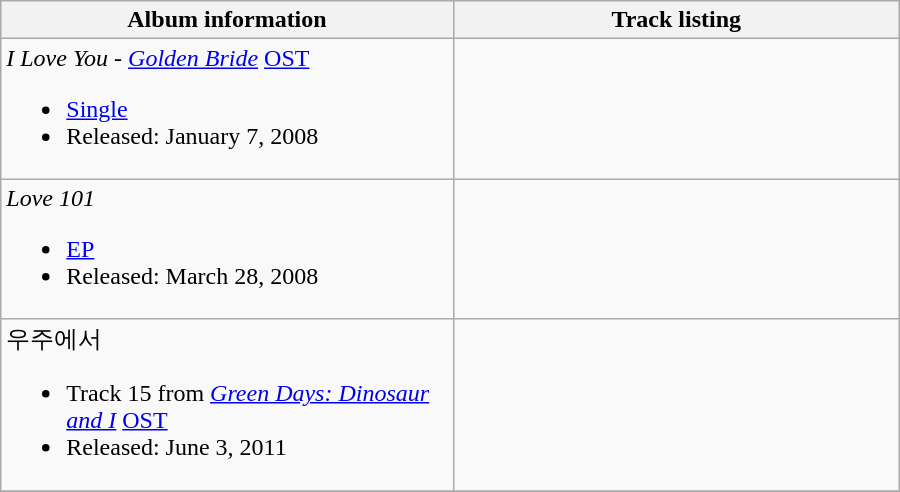<table class="wikitable" style="width:600px">
<tr>
<th>Album information</th>
<th align="center" width="290px">Track listing</th>
</tr>
<tr>
<td><em>I Love You - <a href='#'>Golden Bride</a></em> <a href='#'>OST</a><br><ul><li><a href='#'>Single</a></li><li>Released: January 7, 2008</li></ul></td>
<td style="font-size: 85%;"></td>
</tr>
<tr>
<td><em>Love 101</em><br><ul><li><a href='#'>EP</a></li><li>Released: March 28, 2008</li></ul></td>
<td style="font-size: 85%;"></td>
</tr>
<tr>
<td>우주에서<br><ul><li>Track 15 from <em><a href='#'>Green Days: Dinosaur and I</a></em> <a href='#'>OST</a></li><li>Released: June 3, 2011</li></ul></td>
<td style="font-size: 85%;"></td>
</tr>
<tr>
</tr>
</table>
